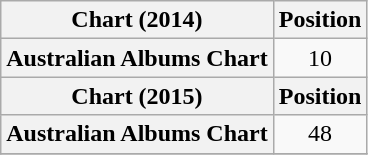<table class="wikitable sortable plainrowheaders" style="text-align:center">
<tr>
<th scope="col">Chart (2014)</th>
<th scope="col">Position</th>
</tr>
<tr>
<th scope="row">Australian Albums Chart</th>
<td>10</td>
</tr>
<tr>
<th scope="col">Chart (2015)</th>
<th scope="col">Position</th>
</tr>
<tr>
<th scope="row">Australian Albums Chart</th>
<td>48</td>
</tr>
<tr>
</tr>
</table>
